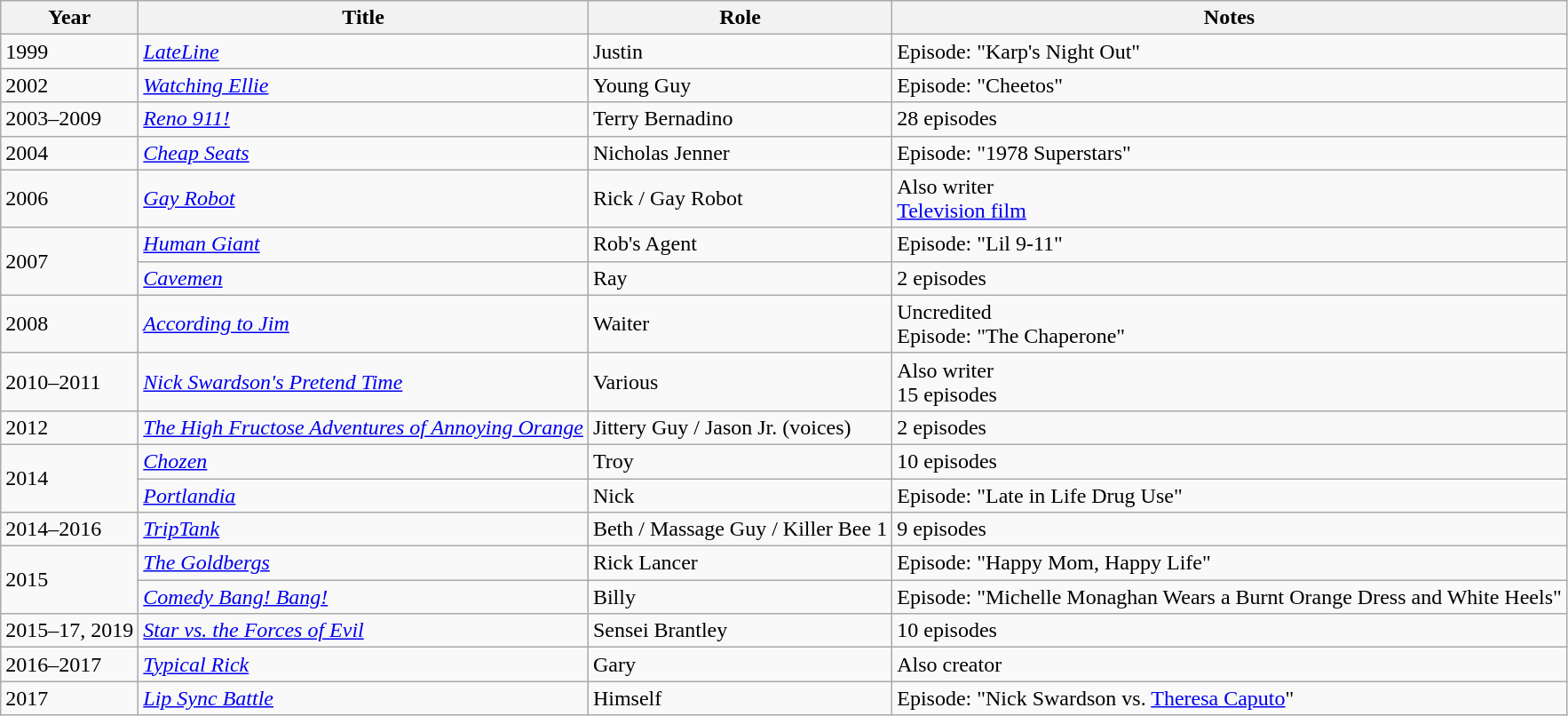<table class="wikitable sortable">
<tr>
<th>Year</th>
<th>Title</th>
<th>Role</th>
<th>Notes</th>
</tr>
<tr>
<td>1999</td>
<td><em><a href='#'>LateLine</a></em></td>
<td>Justin</td>
<td>Episode: "Karp's Night Out"</td>
</tr>
<tr>
<td>2002</td>
<td><em><a href='#'>Watching Ellie</a></em></td>
<td>Young Guy</td>
<td>Episode: "Cheetos"</td>
</tr>
<tr>
<td>2003–2009</td>
<td><em><a href='#'>Reno 911!</a></em></td>
<td>Terry Bernadino</td>
<td>28 episodes</td>
</tr>
<tr>
<td>2004</td>
<td><em><a href='#'>Cheap Seats</a></em></td>
<td>Nicholas Jenner</td>
<td>Episode: "1978 Superstars"</td>
</tr>
<tr>
<td>2006</td>
<td><em><a href='#'>Gay Robot</a></em></td>
<td>Rick / Gay Robot</td>
<td>Also writer<br><a href='#'>Television film</a></td>
</tr>
<tr>
<td rowspan="2">2007</td>
<td><em><a href='#'>Human Giant</a></em></td>
<td>Rob's Agent</td>
<td>Episode: "Lil 9-11"</td>
</tr>
<tr>
<td><em><a href='#'>Cavemen</a></em></td>
<td>Ray</td>
<td>2 episodes</td>
</tr>
<tr>
<td>2008</td>
<td><em><a href='#'>According to Jim</a></em></td>
<td>Waiter</td>
<td>Uncredited<br>Episode: "The Chaperone"</td>
</tr>
<tr>
<td>2010–2011</td>
<td><em><a href='#'>Nick Swardson's Pretend Time</a></em></td>
<td>Various</td>
<td>Also writer<br>15 episodes</td>
</tr>
<tr>
<td>2012</td>
<td><em><a href='#'>The High Fructose Adventures of Annoying Orange</a></em></td>
<td>Jittery Guy / Jason Jr. (voices)</td>
<td>2 episodes</td>
</tr>
<tr>
<td rowspan="2">2014</td>
<td><em><a href='#'>Chozen</a></em></td>
<td>Troy</td>
<td>10 episodes</td>
</tr>
<tr>
<td><em><a href='#'>Portlandia</a></em></td>
<td>Nick</td>
<td>Episode: "Late in Life Drug Use"</td>
</tr>
<tr>
<td>2014–2016</td>
<td><em><a href='#'>TripTank</a></em></td>
<td>Beth / Massage Guy / Killer Bee 1</td>
<td>9 episodes</td>
</tr>
<tr>
<td rowspan="2">2015</td>
<td><em><a href='#'>The Goldbergs</a></em></td>
<td>Rick Lancer</td>
<td>Episode: "Happy Mom, Happy Life"</td>
</tr>
<tr>
<td><em><a href='#'>Comedy Bang! Bang!</a></em></td>
<td>Billy</td>
<td>Episode: "Michelle Monaghan Wears a Burnt Orange Dress and White Heels"</td>
</tr>
<tr>
<td>2015–17, 2019</td>
<td><em><a href='#'>Star vs. the Forces of Evil</a></em></td>
<td>Sensei Brantley</td>
<td>10 episodes</td>
</tr>
<tr>
<td>2016–2017</td>
<td><em><a href='#'>Typical Rick</a></em></td>
<td>Gary</td>
<td>Also creator</td>
</tr>
<tr>
<td>2017</td>
<td><em><a href='#'>Lip Sync Battle</a></em></td>
<td>Himself</td>
<td>Episode: "Nick Swardson vs. <a href='#'>Theresa Caputo</a>"</td>
</tr>
</table>
